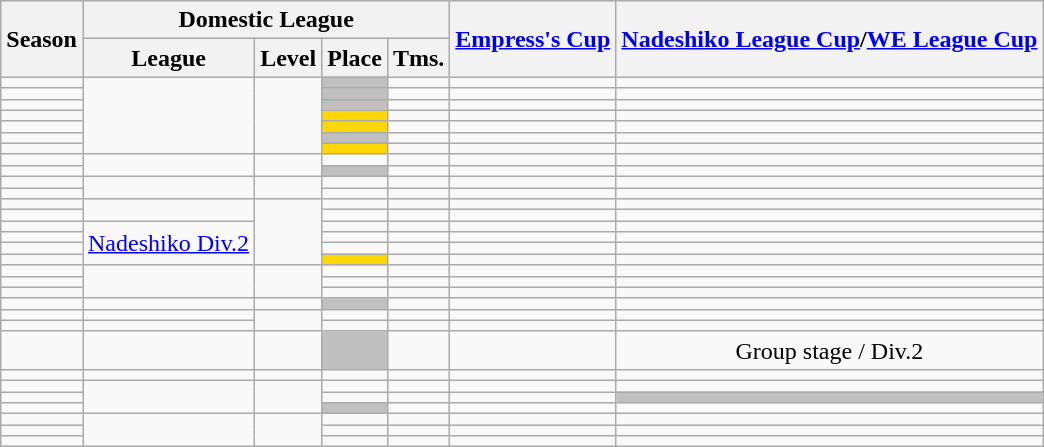<table class="wikitable">
<tr style="background:#f0f6fa;">
<th rowspan="2"><strong>Season</strong></th>
<th colspan="4"><strong>Domestic League</strong></th>
<th rowspan="2"><strong><a href='#'>Empress's Cup</a></strong></th>
<th rowspan="2"><strong><a href='#'>Nadeshiko League Cup</a>/<a href='#'>WE League Cup</a></strong></th>
</tr>
<tr>
<th>League</th>
<th>Level</th>
<th>Place</th>
<th>Tms.</th>
</tr>
<tr>
<td></td>
<td rowspan="7"></td>
<td rowspan="7"></td>
<td bgcolor="silver"></td>
<td></td>
<td></td>
<td></td>
</tr>
<tr>
<td></td>
<td bgcolor="silver"></td>
<td></td>
<td></td>
<td></td>
</tr>
<tr>
<td></td>
<td bgcolor="silver"></td>
<td></td>
<td></td>
<td></td>
</tr>
<tr>
<td></td>
<td bgcolor="gold"></td>
<td></td>
<td></td>
<td></td>
</tr>
<tr>
<td></td>
<td bgcolor="gold"></td>
<td></td>
<td></td>
<td></td>
</tr>
<tr>
<td></td>
<td bgcolor="silver"></td>
<td></td>
<td></td>
<td></td>
</tr>
<tr>
<td></td>
<td bgcolor="gold"></td>
<td></td>
<td></td>
<td></td>
</tr>
<tr>
<td></td>
<td rowspan="2"></td>
<td rowspan="2"></td>
<td></td>
<td></td>
<td></td>
<td></td>
</tr>
<tr>
<td></td>
<td bgcolor="silver"></td>
<td></td>
<td></td>
<td></td>
</tr>
<tr>
<td></td>
<td rowspan="2"></td>
<td rowspan="2"></td>
<td></td>
<td></td>
<td></td>
<td></td>
</tr>
<tr>
<td></td>
<td></td>
<td></td>
<td></td>
<td></td>
</tr>
<tr>
<td></td>
<td rowspan="2"></td>
<td rowspan="6"></td>
<td></td>
<td></td>
<td></td>
<td></td>
</tr>
<tr>
<td></td>
<td></td>
<td></td>
<td></td>
<td></td>
</tr>
<tr>
<td></td>
<td rowspan="4" style="text-align:center;"><a href='#'>Nadeshiko Div.2</a></td>
<td></td>
<td></td>
<td></td>
<td></td>
</tr>
<tr>
<td></td>
<td></td>
<td></td>
<td></td>
<td></td>
</tr>
<tr>
<td></td>
<td></td>
<td></td>
<td></td>
<td></td>
</tr>
<tr>
<td></td>
<td bgcolor="gold"></td>
<td></td>
<td></td>
<td></td>
</tr>
<tr>
<td></td>
<td rowspan="3"></td>
<td rowspan="3"></td>
<td></td>
<td></td>
<td></td>
<td></td>
</tr>
<tr>
<td></td>
<td></td>
<td></td>
<td></td>
<td></td>
</tr>
<tr>
<td></td>
<td></td>
<td></td>
<td></td>
<td></td>
</tr>
<tr>
<td></td>
<td></td>
<td></td>
<td bgcolor="silver"></td>
<td></td>
<td></td>
<td></td>
</tr>
<tr>
<td></td>
<td></td>
<td rowspan="2"></td>
<td></td>
<td></td>
<td></td>
<td></td>
</tr>
<tr>
<td></td>
<td></td>
<td></td>
<td></td>
<td></td>
<td></td>
</tr>
<tr>
<td></td>
<td></td>
<td></td>
<td bgcolor="silver"></td>
<td></td>
<td></td>
<td style="text-align:center;">Group stage / Div.2</td>
</tr>
<tr>
<td></td>
<td></td>
<td></td>
<td></td>
<td></td>
<td></td>
<td></td>
</tr>
<tr>
<td></td>
<td rowspan="3"></td>
<td rowspan="3"></td>
<td></td>
<td></td>
<td></td>
<td></td>
</tr>
<tr>
<td></td>
<td></td>
<td></td>
<td></td>
<td bgcolor="silver"></td>
</tr>
<tr>
<td></td>
<td bgcolor="silver"></td>
<td></td>
<td></td>
<td></td>
</tr>
<tr>
<td></td>
<td rowspan="3"></td>
<td rowspan="3"></td>
<td></td>
<td></td>
<td></td>
<td></td>
</tr>
<tr>
<td></td>
<td></td>
<td></td>
<td></td>
<td></td>
</tr>
<tr>
<td></td>
<td></td>
<td></td>
<td></td>
<td></td>
</tr>
</table>
